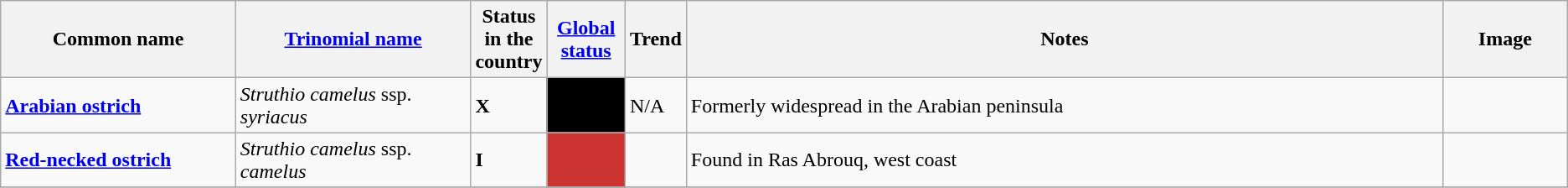<table class="wikitable sortable">
<tr>
<th width="15%">Common name</th>
<th width="15%"><a href='#'>Trinomial name</a></th>
<th width="1%">Status in the country</th>
<th width="5%"><a href='#'>Global status</a></th>
<th width="1%">Trend</th>
<th class="unsortable">Notes</th>
<th class="unsortable">Image</th>
</tr>
<tr>
<td><strong><a href='#'>Arabian ostrich</a></strong></td>
<td><em>Struthio camelus</em> ssp. <em>syriacus</em></td>
<td><strong>X</strong></td>
<td align=center style="background: #000000"></td>
<td>N/A</td>
<td>Formerly widespread in the Arabian peninsula</td>
<td></td>
</tr>
<tr>
<td><strong><a href='#'>Red-necked ostrich</a></strong></td>
<td><em>Struthio camelus</em> ssp. <em>camelus</em></td>
<td><strong>I</strong></td>
<td align=center style="background:#cb3331"></td>
<td align=center></td>
<td>Found in Ras Abrouq, west coast</td>
<td></td>
</tr>
<tr>
</tr>
</table>
